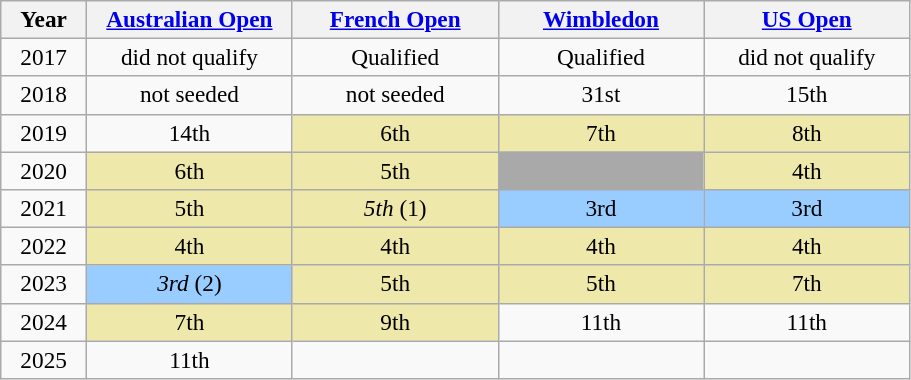<table class=wikitable style=font-size:97%;text-align:center>
<tr>
<th width=50>Year</th>
<th width=130><a href='#'>Australian Open</a></th>
<th width=130><a href='#'>French Open</a></th>
<th width=130><a href='#'>Wimbledon</a></th>
<th width=130><a href='#'>US Open</a></th>
</tr>
<tr>
<td>2017</td>
<td>did not qualify</td>
<td>Qualified</td>
<td>Qualified</td>
<td>did not qualify</td>
</tr>
<tr>
<td>2018</td>
<td>not seeded</td>
<td>not seeded</td>
<td>31st</td>
<td>15th</td>
</tr>
<tr>
<td>2019</td>
<td>14th</td>
<td bgcolor=eee8aa>6th</td>
<td bgcolor=eee8aa>7th</td>
<td bgcolor=eee8aa>8th</td>
</tr>
<tr>
<td>2020</td>
<td bgcolor=eee8aa>6th</td>
<td bgcolor=eee8aa>5th</td>
<td bgcolor="darkgray"></td>
<td bgcolor=eee8aa>4th</td>
</tr>
<tr>
<td>2021</td>
<td bgcolor=eee8aa>5th</td>
<td bgcolor=eee8aa><em>5th</em> (1)</td>
<td style="background:#9cf;">3rd</td>
<td style="background:#9cf;">3rd</td>
</tr>
<tr>
<td>2022</td>
<td bgcolor=eee8aa>4th</td>
<td bgcolor=eee8aa>4th</td>
<td bgcolor=eee8aa>4th</td>
<td bgcolor=eee8aa>4th</td>
</tr>
<tr>
<td>2023</td>
<td style="background:#9cf;"><em>3rd</em> (2)</td>
<td bgcolor=eee8aa>5th</td>
<td bgcolor=eee8aa>5th</td>
<td bgcolor=eee8aa>7th</td>
</tr>
<tr>
<td>2024</td>
<td bgcolor=eee8aa>7th</td>
<td bgcolor=eee8aa>9th</td>
<td>11th</td>
<td>11th</td>
</tr>
<tr>
<td>2025</td>
<td>11th</td>
<td></td>
<td></td>
<td></td>
</tr>
</table>
